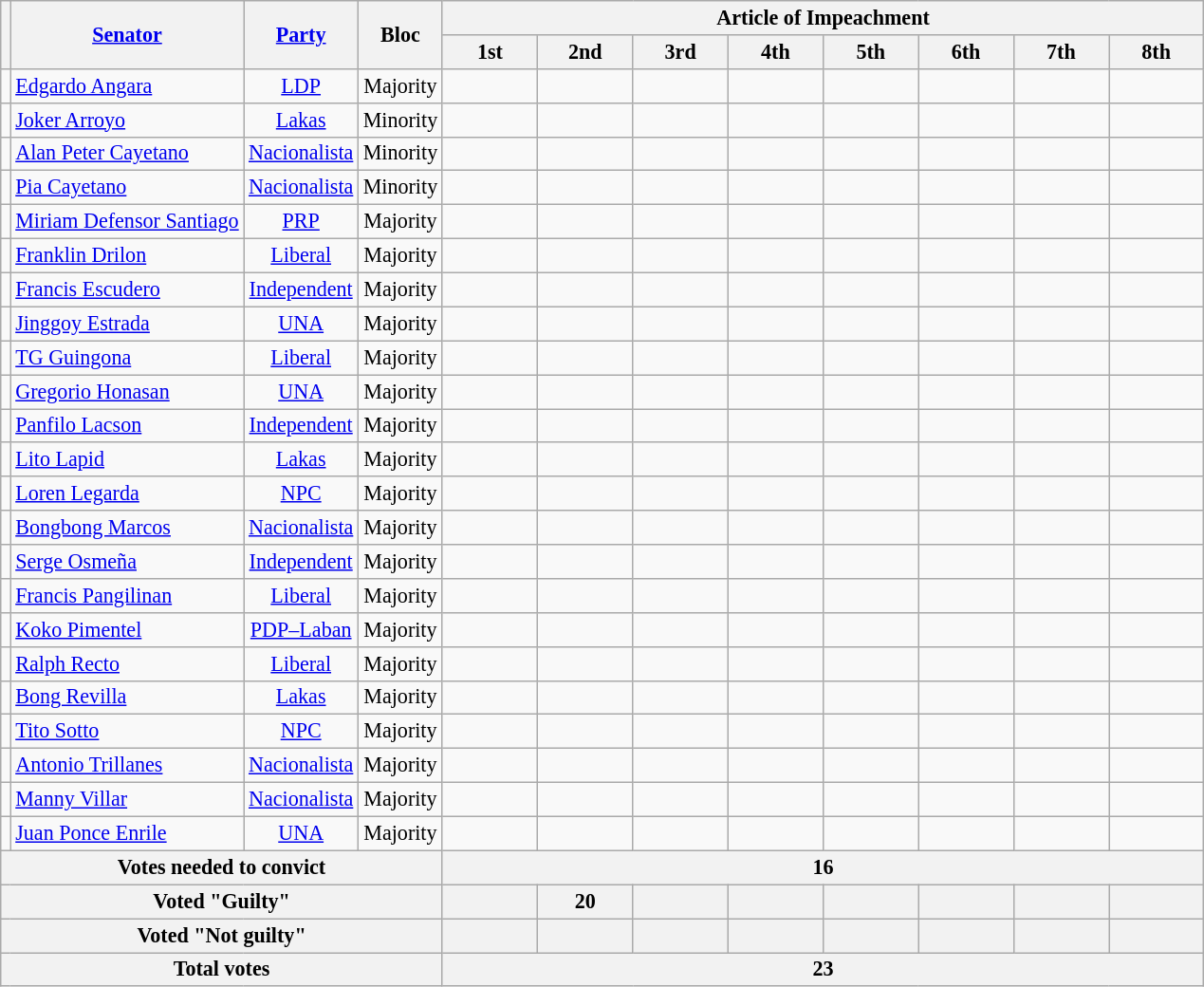<table class=wikitable style="text-align:center; font-size:92%;">
<tr>
<th rowspan=2></th>
<th rowspan=2><a href='#'>Senator</a></th>
<th rowspan=2><a href='#'>Party</a></th>
<th rowspan=2>Bloc</th>
<th colspan=8>Article of Impeachment</th>
</tr>
<tr>
<th width=60px>1st</th>
<th width=60px>2nd</th>
<th width=60px>3rd</th>
<th width=60px>4th</th>
<th width=60px>5th</th>
<th width=60px>6th</th>
<th width=60px>7th</th>
<th width=60px>8th</th>
</tr>
<tr>
<td></td>
<td align=left><a href='#'>Edgardo Angara</a></td>
<td><a href='#'>LDP</a></td>
<td>Majority</td>
<td></td>
<td></td>
<td></td>
<td></td>
<td></td>
<td></td>
<td></td>
<td></td>
</tr>
<tr>
<td></td>
<td align=left><a href='#'>Joker Arroyo</a></td>
<td><a href='#'>Lakas</a></td>
<td>Minority</td>
<td></td>
<td></td>
<td></td>
<td></td>
<td></td>
<td></td>
<td></td>
<td></td>
</tr>
<tr>
<td></td>
<td align=left><a href='#'>Alan Peter Cayetano</a></td>
<td><a href='#'>Nacionalista</a></td>
<td>Minority</td>
<td></td>
<td></td>
<td></td>
<td></td>
<td></td>
<td></td>
<td></td>
<td></td>
</tr>
<tr>
<td></td>
<td align=left><a href='#'>Pia Cayetano</a></td>
<td><a href='#'>Nacionalista</a></td>
<td>Minority</td>
<td></td>
<td></td>
<td></td>
<td></td>
<td></td>
<td></td>
<td></td>
<td></td>
</tr>
<tr>
<td></td>
<td align=left><a href='#'>Miriam Defensor Santiago</a></td>
<td><a href='#'>PRP</a></td>
<td>Majority</td>
<td></td>
<td></td>
<td></td>
<td></td>
<td></td>
<td></td>
<td></td>
<td></td>
</tr>
<tr>
<td></td>
<td align=left><a href='#'>Franklin Drilon</a></td>
<td><a href='#'>Liberal</a></td>
<td>Majority</td>
<td></td>
<td></td>
<td></td>
<td></td>
<td></td>
<td></td>
<td></td>
<td></td>
</tr>
<tr>
<td></td>
<td align=left><a href='#'>Francis Escudero</a></td>
<td><a href='#'>Independent</a></td>
<td>Majority</td>
<td></td>
<td></td>
<td></td>
<td></td>
<td></td>
<td></td>
<td></td>
<td></td>
</tr>
<tr>
<td></td>
<td align=left><a href='#'>Jinggoy Estrada</a></td>
<td><a href='#'>UNA</a></td>
<td>Majority</td>
<td></td>
<td></td>
<td></td>
<td></td>
<td></td>
<td></td>
<td></td>
<td></td>
</tr>
<tr>
<td></td>
<td align=left><a href='#'>TG Guingona</a></td>
<td><a href='#'>Liberal</a></td>
<td>Majority</td>
<td></td>
<td></td>
<td></td>
<td></td>
<td></td>
<td></td>
<td></td>
<td></td>
</tr>
<tr>
<td></td>
<td align=left><a href='#'>Gregorio Honasan</a></td>
<td><a href='#'>UNA</a></td>
<td>Majority</td>
<td></td>
<td></td>
<td></td>
<td></td>
<td></td>
<td></td>
<td></td>
<td></td>
</tr>
<tr>
<td></td>
<td align=left><a href='#'>Panfilo Lacson</a></td>
<td><a href='#'>Independent</a></td>
<td>Majority</td>
<td></td>
<td></td>
<td></td>
<td></td>
<td></td>
<td></td>
<td></td>
<td></td>
</tr>
<tr>
<td></td>
<td align=left><a href='#'>Lito Lapid</a></td>
<td><a href='#'>Lakas</a></td>
<td>Majority</td>
<td></td>
<td></td>
<td></td>
<td></td>
<td></td>
<td></td>
<td></td>
<td></td>
</tr>
<tr>
<td></td>
<td align=left><a href='#'>Loren Legarda</a></td>
<td><a href='#'>NPC</a></td>
<td>Majority</td>
<td></td>
<td></td>
<td></td>
<td></td>
<td></td>
<td></td>
<td></td>
<td></td>
</tr>
<tr>
<td></td>
<td align=left><a href='#'>Bongbong Marcos</a></td>
<td><a href='#'>Nacionalista</a></td>
<td>Majority</td>
<td></td>
<td></td>
<td></td>
<td></td>
<td></td>
<td></td>
<td></td>
<td></td>
</tr>
<tr>
<td></td>
<td align=left><a href='#'>Serge Osmeña</a></td>
<td><a href='#'>Independent</a></td>
<td>Majority</td>
<td></td>
<td></td>
<td></td>
<td></td>
<td></td>
<td></td>
<td></td>
<td></td>
</tr>
<tr>
<td></td>
<td align=left><a href='#'>Francis Pangilinan</a></td>
<td><a href='#'>Liberal</a></td>
<td>Majority</td>
<td></td>
<td></td>
<td></td>
<td></td>
<td></td>
<td></td>
<td></td>
<td></td>
</tr>
<tr>
<td></td>
<td align=left><a href='#'>Koko Pimentel</a></td>
<td><a href='#'>PDP–Laban</a></td>
<td>Majority</td>
<td></td>
<td></td>
<td></td>
<td></td>
<td></td>
<td></td>
<td></td>
<td></td>
</tr>
<tr>
<td></td>
<td align=left><a href='#'>Ralph Recto</a></td>
<td><a href='#'>Liberal</a></td>
<td>Majority</td>
<td></td>
<td></td>
<td></td>
<td></td>
<td></td>
<td></td>
<td></td>
<td></td>
</tr>
<tr>
<td></td>
<td align=left><a href='#'>Bong Revilla</a></td>
<td><a href='#'>Lakas</a></td>
<td>Majority</td>
<td></td>
<td></td>
<td></td>
<td></td>
<td></td>
<td></td>
<td></td>
<td></td>
</tr>
<tr>
<td></td>
<td align=left><a href='#'>Tito Sotto</a></td>
<td><a href='#'>NPC</a></td>
<td>Majority</td>
<td></td>
<td></td>
<td></td>
<td></td>
<td></td>
<td></td>
<td></td>
<td></td>
</tr>
<tr>
<td></td>
<td align=left><a href='#'>Antonio Trillanes</a></td>
<td><a href='#'>Nacionalista</a></td>
<td>Majority</td>
<td></td>
<td></td>
<td></td>
<td></td>
<td></td>
<td></td>
<td></td>
<td></td>
</tr>
<tr>
<td></td>
<td align=left><a href='#'>Manny Villar</a></td>
<td><a href='#'>Nacionalista</a></td>
<td>Majority</td>
<td></td>
<td></td>
<td></td>
<td></td>
<td></td>
<td></td>
<td></td>
<td></td>
</tr>
<tr>
<td></td>
<td align=left><a href='#'>Juan Ponce Enrile</a></td>
<td><a href='#'>UNA</a></td>
<td>Majority</td>
<td></td>
<td></td>
<td></td>
<td></td>
<td></td>
<td></td>
<td></td>
<td></td>
</tr>
<tr>
<th colspan=4>Votes needed to convict</th>
<th colspan=8>16</th>
</tr>
<tr>
<th colspan=4>Voted "Guilty"</th>
<th></th>
<th> 20</th>
<th></th>
<th></th>
<th></th>
<th></th>
<th></th>
<th></th>
</tr>
<tr>
<th colspan=4>Voted "Not guilty"</th>
<th></th>
<th></th>
<th></th>
<th></th>
<th></th>
<th></th>
<th></th>
<th></th>
</tr>
<tr>
<th colspan=4>Total votes</th>
<th colspan=8>23</th>
</tr>
</table>
